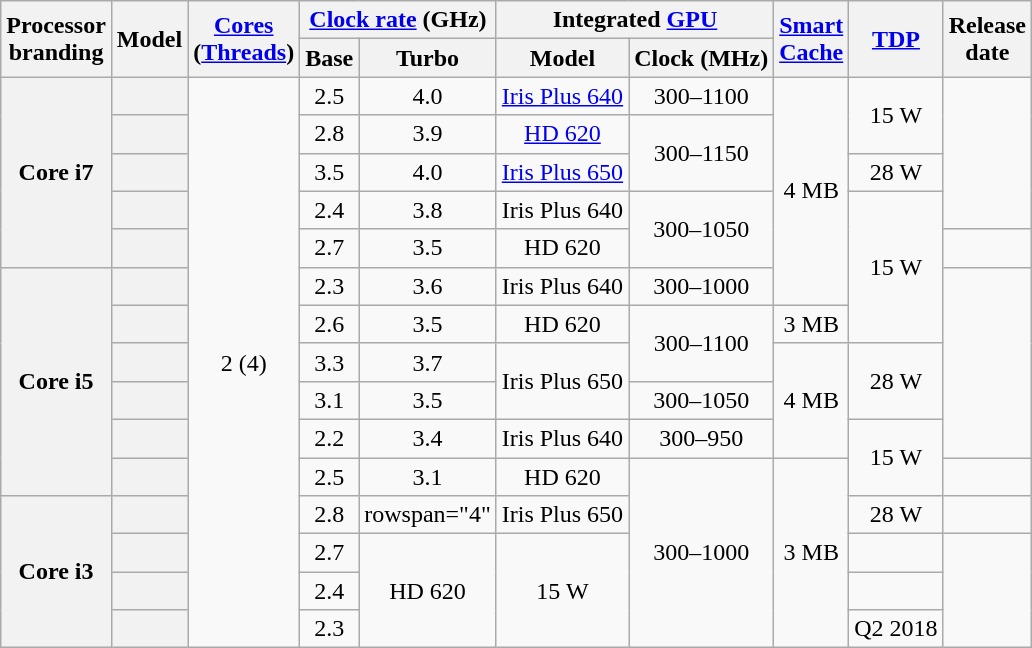<table class="wikitable sortable nowrap" style="text-align: center;">
<tr>
<th class="unsortable" rowspan="2">Processor<br>branding</th>
<th rowspan="2">Model</th>
<th class="unsortable" rowspan="2"><a href='#'>Cores</a><br>(<a href='#'>Threads</a>)</th>
<th colspan="2"><a href='#'>Clock rate</a> (GHz)</th>
<th colspan="2">Integrated <a href='#'>GPU</a></th>
<th class="unsortable" rowspan="2"><a href='#'>Smart<br>Cache</a></th>
<th rowspan="2"><a href='#'>TDP</a></th>
<th rowspan="2">Release<br>date</th>
</tr>
<tr>
<th class="unsortable">Base</th>
<th class="unsortable">Turbo</th>
<th class="unsortable">Model</th>
<th class="unsortable">Clock (MHz)</th>
</tr>
<tr>
<th rowspan="5">Core i7</th>
<th style="text-align:left;" data-sort-value="sku15"></th>
<td rowspan="15">2 (4)</td>
<td>2.5</td>
<td>4.0</td>
<td><a href='#'>Iris Plus 640</a></td>
<td>300–1100</td>
<td rowspan="6">4 MB</td>
<td rowspan="2">15 W</td>
<td rowspan="4"></td>
</tr>
<tr>
<th style="text-align:left;" data-sort-value="sku14"></th>
<td>2.8</td>
<td>3.9</td>
<td><a href='#'>HD 620</a></td>
<td rowspan="2">300–1150</td>
</tr>
<tr>
<th style="text-align:left;" data-sort-value="sku13"></th>
<td>3.5</td>
<td>4.0</td>
<td><a href='#'>Iris Plus 650</a></td>
<td>28 W</td>
</tr>
<tr>
<th style="text-align:left;" data-sort-value="sku12"></th>
<td>2.4</td>
<td>3.8</td>
<td>Iris Plus 640</td>
<td rowspan="2">300–1050</td>
<td rowspan="4">15 W</td>
</tr>
<tr>
<th style="text-align:left;" data-sort-value="sku11"></th>
<td>2.7</td>
<td>3.5</td>
<td>HD 620</td>
<td></td>
</tr>
<tr>
<th rowspan="6">Core i5</th>
<th style="text-align:left;" data-sort-value="sku10"></th>
<td>2.3</td>
<td>3.6</td>
<td>Iris Plus 640</td>
<td>300–1000</td>
<td rowspan="5"></td>
</tr>
<tr>
<th style="text-align:left;" data-sort-value="sku9"></th>
<td>2.6</td>
<td>3.5</td>
<td>HD 620</td>
<td rowspan="2">300–1100</td>
<td>3 MB</td>
</tr>
<tr>
<th style="text-align:left;" data-sort-value="sku8"></th>
<td>3.3</td>
<td>3.7</td>
<td rowspan="2">Iris Plus 650</td>
<td rowspan="3">4 MB</td>
<td rowspan="2">28 W</td>
</tr>
<tr>
<th style="text-align:left;" data-sort-value="sku7"></th>
<td>3.1</td>
<td>3.5</td>
<td>300–1050</td>
</tr>
<tr>
<th style="text-align:left;" data-sort-value="sku6"></th>
<td>2.2</td>
<td>3.4</td>
<td>Iris Plus 640</td>
<td>300–950</td>
<td rowspan="2">15 W</td>
</tr>
<tr>
<th style="text-align:left;" data-sort-value="sku5"></th>
<td>2.5</td>
<td>3.1</td>
<td>HD 620</td>
<td rowspan="5">300–1000</td>
<td rowspan="5">3 MB</td>
<td></td>
</tr>
<tr>
<th rowspan="4">Core i3</th>
<th style="text-align:left;" data-sort-value="sku4"></th>
<td>2.8</td>
<td>rowspan="4" </td>
<td>Iris Plus 650</td>
<td>28 W</td>
<td></td>
</tr>
<tr>
<th style="text-align:left;" data-sort-value="sku3"></th>
<td>2.7</td>
<td rowspan="3">HD 620</td>
<td rowspan="3">15 W</td>
<td></td>
</tr>
<tr>
<th style="text-align:left;" data-sort-value="sku2"></th>
<td>2.4</td>
<td></td>
</tr>
<tr>
<th style="text-align:left;" data-sort-value="sku1"></th>
<td>2.3</td>
<td>Q2 2018</td>
</tr>
</table>
